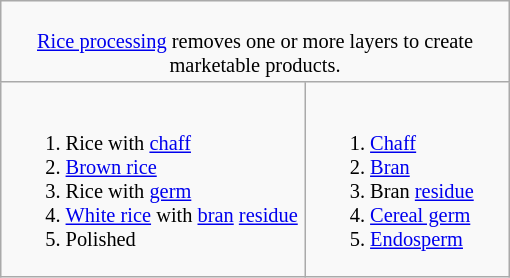<table class="wikitable floatright" style="font-size:85%;text-align:left;width:25em;">
<tr style="text-align:center;">
<td colspan=2><br><a href='#'>Rice processing</a> removes one or more layers to create marketable products.</td>
</tr>
<tr>
<td><ol><br><li>Rice with <a href='#'>chaff</a></li>
<li><a href='#'>Brown rice</a></li>
<li>Rice with <a href='#'>germ</a></li>
<li><a href='#'>White rice</a> with <a href='#'>bran</a> <a href='#'>residue</a></li>
<li>Polished</li>
</ol></td>
<td><ol><br><li><a href='#'>Chaff</a></li>
<li><a href='#'>Bran</a></li>
<li>Bran <a href='#'>residue</a></li>
<li><a href='#'>Cereal germ</a></li>
<li><a href='#'>Endosperm</a></li>
</ol></td>
</tr>
</table>
